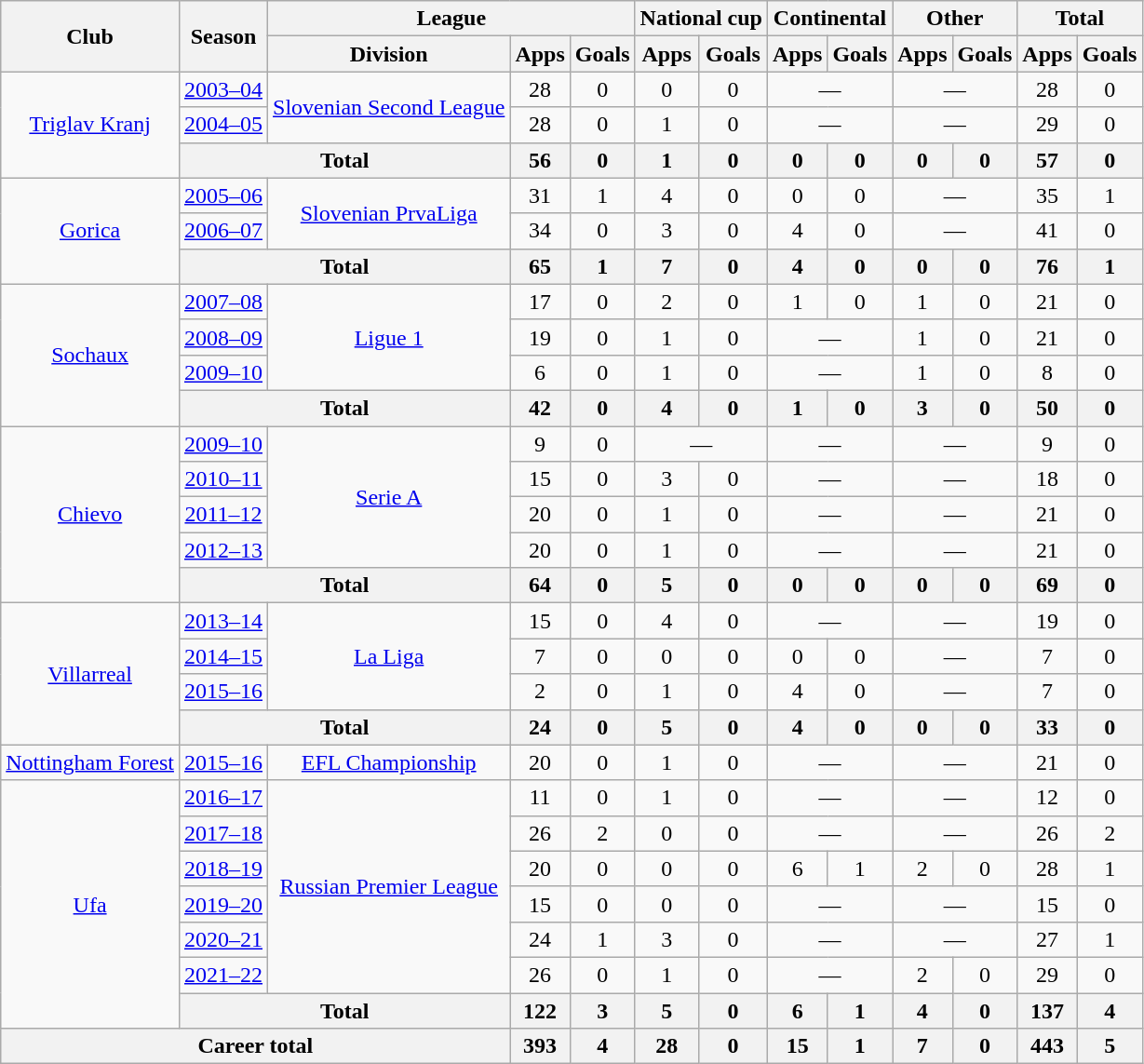<table class="wikitable" style="text-align: center">
<tr>
<th rowspan="2">Club</th>
<th rowspan="2">Season</th>
<th colspan="3">League</th>
<th colspan="2">National cup</th>
<th colspan="2">Continental</th>
<th colspan="2">Other</th>
<th colspan="2">Total</th>
</tr>
<tr>
<th>Division</th>
<th>Apps</th>
<th>Goals</th>
<th>Apps</th>
<th>Goals</th>
<th>Apps</th>
<th>Goals</th>
<th>Apps</th>
<th>Goals</th>
<th>Apps</th>
<th>Goals</th>
</tr>
<tr>
<td rowspan="3"><a href='#'>Triglav Kranj</a></td>
<td><a href='#'>2003–04</a></td>
<td rowspan="2"><a href='#'>Slovenian Second League</a></td>
<td>28</td>
<td>0</td>
<td>0</td>
<td>0</td>
<td colspan="2">—</td>
<td colspan="2">—</td>
<td>28</td>
<td>0</td>
</tr>
<tr>
<td><a href='#'>2004–05</a></td>
<td>28</td>
<td>0</td>
<td>1</td>
<td>0</td>
<td colspan="2">—</td>
<td colspan="2">—</td>
<td>29</td>
<td>0</td>
</tr>
<tr>
<th colspan="2">Total</th>
<th>56</th>
<th>0</th>
<th>1</th>
<th>0</th>
<th>0</th>
<th>0</th>
<th>0</th>
<th>0</th>
<th>57</th>
<th>0</th>
</tr>
<tr>
<td rowspan="3"><a href='#'>Gorica</a></td>
<td><a href='#'>2005–06</a></td>
<td rowspan="2"><a href='#'>Slovenian PrvaLiga</a></td>
<td>31</td>
<td>1</td>
<td>4</td>
<td>0</td>
<td>0</td>
<td>0</td>
<td colspan="2">—</td>
<td>35</td>
<td>1</td>
</tr>
<tr>
<td><a href='#'>2006–07</a></td>
<td>34</td>
<td>0</td>
<td>3</td>
<td>0</td>
<td>4</td>
<td>0</td>
<td colspan="2">—</td>
<td>41</td>
<td>0</td>
</tr>
<tr>
<th colspan="2">Total</th>
<th>65</th>
<th>1</th>
<th>7</th>
<th>0</th>
<th>4</th>
<th>0</th>
<th>0</th>
<th>0</th>
<th>76</th>
<th>1</th>
</tr>
<tr>
<td rowspan="4"><a href='#'>Sochaux</a></td>
<td><a href='#'>2007–08</a></td>
<td rowspan="3"><a href='#'>Ligue 1</a></td>
<td>17</td>
<td>0</td>
<td>2</td>
<td>0</td>
<td>1</td>
<td>0</td>
<td>1</td>
<td>0</td>
<td>21</td>
<td>0</td>
</tr>
<tr>
<td><a href='#'>2008–09</a></td>
<td>19</td>
<td>0</td>
<td>1</td>
<td>0</td>
<td colspan="2">—</td>
<td>1</td>
<td>0</td>
<td>21</td>
<td>0</td>
</tr>
<tr>
<td><a href='#'>2009–10</a></td>
<td>6</td>
<td>0</td>
<td>1</td>
<td>0</td>
<td colspan="2">—</td>
<td>1</td>
<td>0</td>
<td>8</td>
<td>0</td>
</tr>
<tr>
<th colspan="2">Total</th>
<th>42</th>
<th>0</th>
<th>4</th>
<th>0</th>
<th>1</th>
<th>0</th>
<th>3</th>
<th>0</th>
<th>50</th>
<th>0</th>
</tr>
<tr>
<td rowspan="5"><a href='#'>Chievo</a></td>
<td><a href='#'>2009–10</a></td>
<td rowspan="4"><a href='#'>Serie A</a></td>
<td>9</td>
<td>0</td>
<td colspan="2">—</td>
<td colspan="2">—</td>
<td colspan="2">—</td>
<td>9</td>
<td>0</td>
</tr>
<tr>
<td><a href='#'>2010–11</a></td>
<td>15</td>
<td>0</td>
<td>3</td>
<td>0</td>
<td colspan="2">—</td>
<td colspan="2">—</td>
<td>18</td>
<td>0</td>
</tr>
<tr>
<td><a href='#'>2011–12</a></td>
<td>20</td>
<td>0</td>
<td>1</td>
<td>0</td>
<td colspan="2">—</td>
<td colspan="2">—</td>
<td>21</td>
<td>0</td>
</tr>
<tr>
<td><a href='#'>2012–13</a></td>
<td>20</td>
<td>0</td>
<td>1</td>
<td>0</td>
<td colspan="2">—</td>
<td colspan="2">—</td>
<td>21</td>
<td>0</td>
</tr>
<tr>
<th colspan="2">Total</th>
<th>64</th>
<th>0</th>
<th>5</th>
<th>0</th>
<th>0</th>
<th>0</th>
<th>0</th>
<th>0</th>
<th>69</th>
<th>0</th>
</tr>
<tr>
<td rowspan="4"><a href='#'>Villarreal</a></td>
<td><a href='#'>2013–14</a></td>
<td rowspan="3"><a href='#'>La Liga</a></td>
<td>15</td>
<td>0</td>
<td>4</td>
<td>0</td>
<td colspan="2">—</td>
<td colspan="2">—</td>
<td>19</td>
<td>0</td>
</tr>
<tr>
<td><a href='#'>2014–15</a></td>
<td>7</td>
<td>0</td>
<td>0</td>
<td>0</td>
<td>0</td>
<td>0</td>
<td colspan="2">—</td>
<td>7</td>
<td>0</td>
</tr>
<tr>
<td><a href='#'>2015–16</a></td>
<td>2</td>
<td>0</td>
<td>1</td>
<td>0</td>
<td>4</td>
<td>0</td>
<td colspan="2">—</td>
<td>7</td>
<td>0</td>
</tr>
<tr>
<th colspan="2">Total</th>
<th>24</th>
<th>0</th>
<th>5</th>
<th>0</th>
<th>4</th>
<th>0</th>
<th>0</th>
<th>0</th>
<th>33</th>
<th>0</th>
</tr>
<tr>
<td><a href='#'>Nottingham Forest</a></td>
<td><a href='#'>2015–16</a></td>
<td><a href='#'>EFL Championship</a></td>
<td>20</td>
<td>0</td>
<td>1</td>
<td>0</td>
<td colspan="2">—</td>
<td colspan="2">—</td>
<td>21</td>
<td>0</td>
</tr>
<tr>
<td rowspan="7"><a href='#'>Ufa</a></td>
<td><a href='#'>2016–17</a></td>
<td rowspan="6"><a href='#'>Russian Premier League</a></td>
<td>11</td>
<td>0</td>
<td>1</td>
<td>0</td>
<td colspan="2">—</td>
<td colspan="2">—</td>
<td>12</td>
<td>0</td>
</tr>
<tr>
<td><a href='#'>2017–18</a></td>
<td>26</td>
<td>2</td>
<td>0</td>
<td>0</td>
<td colspan="2">—</td>
<td colspan="2">—</td>
<td>26</td>
<td>2</td>
</tr>
<tr>
<td><a href='#'>2018–19</a></td>
<td>20</td>
<td>0</td>
<td>0</td>
<td>0</td>
<td>6</td>
<td>1</td>
<td>2</td>
<td>0</td>
<td>28</td>
<td>1</td>
</tr>
<tr>
<td><a href='#'>2019–20</a></td>
<td>15</td>
<td>0</td>
<td>0</td>
<td>0</td>
<td colspan="2">—</td>
<td colspan="2">—</td>
<td>15</td>
<td>0</td>
</tr>
<tr>
<td><a href='#'>2020–21</a></td>
<td>24</td>
<td>1</td>
<td>3</td>
<td>0</td>
<td colspan="2">—</td>
<td colspan="2">—</td>
<td>27</td>
<td>1</td>
</tr>
<tr>
<td><a href='#'>2021–22</a></td>
<td>26</td>
<td>0</td>
<td>1</td>
<td>0</td>
<td colspan="2">—</td>
<td>2</td>
<td>0</td>
<td>29</td>
<td>0</td>
</tr>
<tr>
<th colspan="2">Total</th>
<th>122</th>
<th>3</th>
<th>5</th>
<th>0</th>
<th>6</th>
<th>1</th>
<th>4</th>
<th>0</th>
<th>137</th>
<th>4</th>
</tr>
<tr>
<th colspan="3">Career total</th>
<th>393</th>
<th>4</th>
<th>28</th>
<th>0</th>
<th>15</th>
<th>1</th>
<th>7</th>
<th>0</th>
<th>443</th>
<th>5</th>
</tr>
</table>
